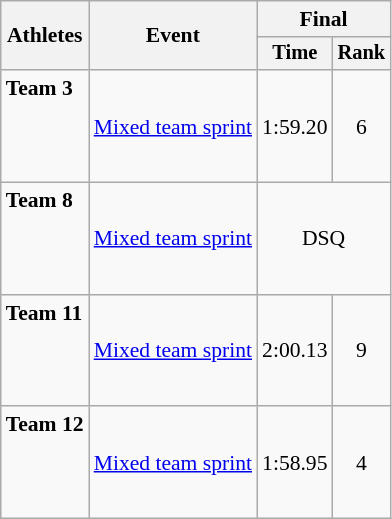<table class="wikitable" style="font-size:90%">
<tr>
<th rowspan="2">Athletes</th>
<th rowspan="2">Event</th>
<th colspan="2">Final</th>
</tr>
<tr style="font-size:95%">
<th>Time</th>
<th>Rank</th>
</tr>
<tr align=center>
<td align=left><strong>Team 3</strong><br><br><br><br></td>
<td align=left><a href='#'>Mixed team sprint</a></td>
<td>1:59.20</td>
<td>6</td>
</tr>
<tr align=center>
<td align=left><strong>Team 8</strong><br><br><br><br></td>
<td align=left><a href='#'>Mixed team sprint</a></td>
<td colspan=2>DSQ</td>
</tr>
<tr align=center>
<td align=left><strong>Team 11</strong><br><br><br><br></td>
<td align=left><a href='#'>Mixed team sprint</a></td>
<td>2:00.13</td>
<td>9</td>
</tr>
<tr align=center>
<td align=left><strong>Team 12</strong><br><br><br><br></td>
<td align=left><a href='#'>Mixed team sprint</a></td>
<td>1:58.95</td>
<td>4</td>
</tr>
</table>
